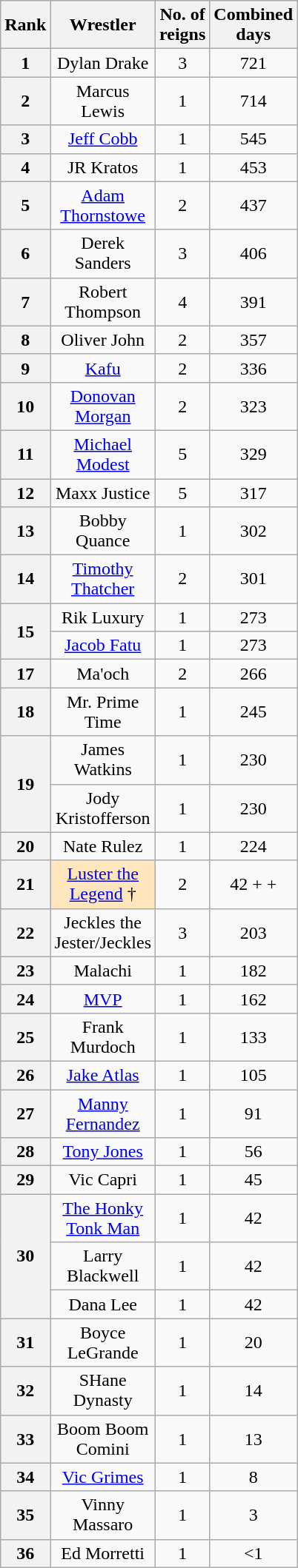<table class="wikitable sortable" style="text-align: center">
<tr>
<th>Rank</th>
<th>Wrestler</th>
<th>No. of<br>reigns</th>
<th>Combined<br>days</th>
</tr>
<tr>
<th>1</th>
<td>Dylan Drake</td>
<td>3</td>
<td>721</td>
</tr>
<tr>
<th>2</th>
<td>Marcus Lewis</td>
<td>1</td>
<td>714</td>
</tr>
<tr>
<th>3</th>
<td><a href='#'>Jeff Cobb</a></td>
<td>1</td>
<td>545</td>
</tr>
<tr>
<th>4</th>
<td>JR Kratos</td>
<td>1</td>
<td>453</td>
</tr>
<tr>
<th>5</th>
<td><a href='#'>Adam Thornstowe</a></td>
<td>2</td>
<td>437</td>
</tr>
<tr>
<th>6</th>
<td>Derek Sanders</td>
<td>3</td>
<td>406</td>
</tr>
<tr>
<th>7</th>
<td>Robert Thompson</td>
<td>4</td>
<td>391</td>
</tr>
<tr>
<th>8</th>
<td>Oliver John</td>
<td>2</td>
<td>357</td>
</tr>
<tr>
<th>9</th>
<td><a href='#'>Kafu</a></td>
<td>2</td>
<td>336</td>
</tr>
<tr>
<th>10</th>
<td><a href='#'>Donovan Morgan</a></td>
<td>2</td>
<td>323</td>
</tr>
<tr>
<th>11</th>
<td><a href='#'>Michael Modest</a></td>
<td>5</td>
<td>329</td>
</tr>
<tr>
<th>12</th>
<td>Maxx Justice</td>
<td>5</td>
<td>317</td>
</tr>
<tr>
<th>13</th>
<td>Bobby Quance</td>
<td>1</td>
<td>302</td>
</tr>
<tr>
<th>14</th>
<td><a href='#'>Timothy Thatcher</a></td>
<td>2</td>
<td>301</td>
</tr>
<tr>
<th rowspan=2>15</th>
<td>Rik Luxury</td>
<td>1</td>
<td>273</td>
</tr>
<tr>
<td><a href='#'>Jacob Fatu</a></td>
<td>1</td>
<td>273</td>
</tr>
<tr>
<th>17</th>
<td>Ma'och</td>
<td>2</td>
<td>266</td>
</tr>
<tr>
<th>18</th>
<td>Mr. Prime Time</td>
<td>1</td>
<td>245</td>
</tr>
<tr>
<th rowspan=2>19</th>
<td>James Watkins</td>
<td>1</td>
<td>230</td>
</tr>
<tr>
<td>Jody Kristofferson</td>
<td>1</td>
<td>230</td>
</tr>
<tr>
<th>20</th>
<td>Nate Rulez</td>
<td>1</td>
<td>224</td>
</tr>
<tr>
<th>21</th>
<td style="background-color:#ffe6bd" width=50px><a href='#'>Luster the Legend</a> †</td>
<td>2</td>
<td>42 + +</td>
</tr>
<tr>
<th>22</th>
<td>Jeckles the Jester/Jeckles</td>
<td>3</td>
<td>203</td>
</tr>
<tr>
<th>23</th>
<td>Malachi</td>
<td>1</td>
<td>182</td>
</tr>
<tr>
<th>24</th>
<td><a href='#'>MVP</a></td>
<td>1</td>
<td>162</td>
</tr>
<tr>
<th>25</th>
<td>Frank Murdoch</td>
<td>1</td>
<td>133</td>
</tr>
<tr>
<th>26</th>
<td><a href='#'>Jake Atlas</a></td>
<td>1</td>
<td>105</td>
</tr>
<tr>
<th>27</th>
<td><a href='#'>Manny Fernandez</a></td>
<td>1</td>
<td>91</td>
</tr>
<tr>
<th>28</th>
<td><a href='#'>Tony Jones</a></td>
<td>1</td>
<td>56</td>
</tr>
<tr>
<th>29</th>
<td>Vic Capri</td>
<td>1</td>
<td>45</td>
</tr>
<tr>
<th rowspan=3>30</th>
<td><a href='#'>The Honky Tonk Man</a></td>
<td>1</td>
<td>42</td>
</tr>
<tr>
<td>Larry Blackwell</td>
<td>1</td>
<td>42</td>
</tr>
<tr>
<td>Dana Lee</td>
<td>1</td>
<td>42</td>
</tr>
<tr>
<th>31</th>
<td>Boyce LeGrande</td>
<td>1</td>
<td>20</td>
</tr>
<tr>
<th>32</th>
<td>SHane Dynasty</td>
<td>1</td>
<td>14</td>
</tr>
<tr>
<th>33</th>
<td>Boom Boom Comini</td>
<td>1</td>
<td>13</td>
</tr>
<tr>
<th>34</th>
<td><a href='#'>Vic Grimes</a></td>
<td>1</td>
<td>8</td>
</tr>
<tr>
<th>35</th>
<td>Vinny Massaro</td>
<td>1</td>
<td>3</td>
</tr>
<tr>
<th>36</th>
<td>Ed Morretti</td>
<td>1</td>
<td><1</td>
</tr>
</table>
